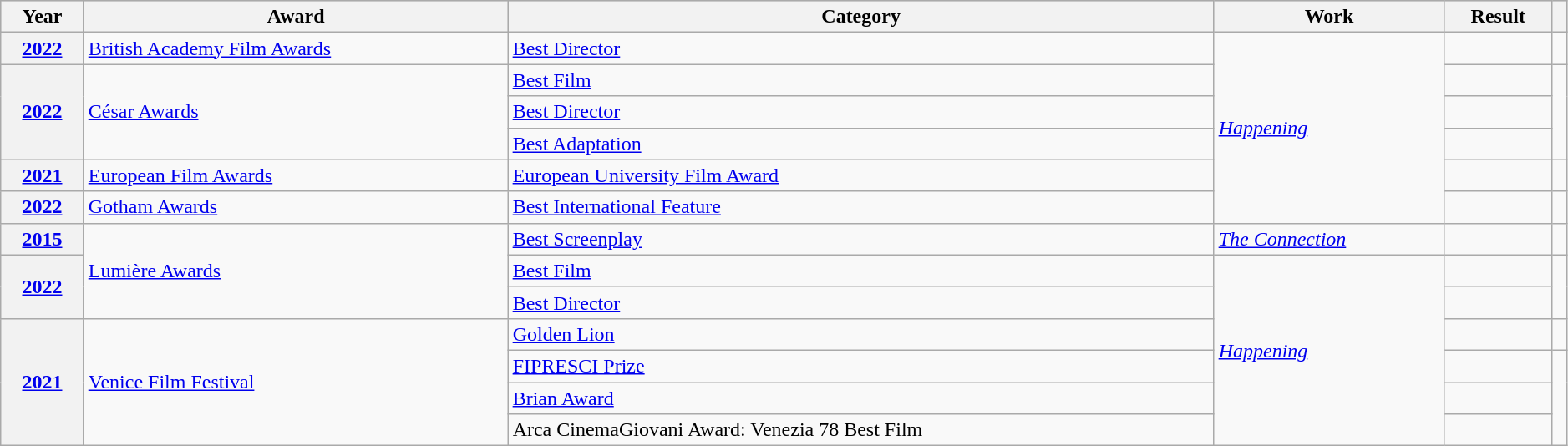<table class="wikitable sortable plainrowheaders" style="width: 99%;">
<tr style="background:#ccc; text-align:center;">
<th scope="col">Year</th>
<th scope="col">Award</th>
<th scope="col">Category</th>
<th scope="col">Work</th>
<th scope="col">Result</th>
<th scope="col"></th>
</tr>
<tr>
<th scope="row"><a href='#'>2022</a></th>
<td><a href='#'>British Academy Film Awards</a></td>
<td><a href='#'>Best Director</a></td>
<td rowspan="6"><em><a href='#'>Happening</a></em></td>
<td></td>
<td></td>
</tr>
<tr>
<th rowspan="3" scope="row"><a href='#'>2022</a></th>
<td rowspan="3"><a href='#'>César Awards</a></td>
<td><a href='#'>Best Film</a></td>
<td></td>
<td rowspan="3"></td>
</tr>
<tr>
<td><a href='#'>Best Director</a></td>
<td></td>
</tr>
<tr>
<td><a href='#'>Best Adaptation</a></td>
<td></td>
</tr>
<tr>
<th scope="row"><a href='#'>2021</a></th>
<td><a href='#'>European Film Awards</a></td>
<td><a href='#'>European University Film Award</a></td>
<td></td>
<td></td>
</tr>
<tr>
<th scope="row"><a href='#'>2022</a></th>
<td><a href='#'>Gotham Awards</a></td>
<td><a href='#'>Best International Feature</a></td>
<td></td>
<td></td>
</tr>
<tr>
<th scope="row"><a href='#'>2015</a></th>
<td rowspan="3"><a href='#'>Lumière Awards</a></td>
<td><a href='#'>Best Screenplay</a></td>
<td><em><a href='#'>The Connection</a></em></td>
<td></td>
<td></td>
</tr>
<tr>
<th rowspan="2" scope="row"><a href='#'>2022</a></th>
<td><a href='#'>Best Film</a></td>
<td rowspan="6"><em><a href='#'>Happening</a></em></td>
<td></td>
<td rowspan="2"></td>
</tr>
<tr>
<td><a href='#'>Best Director</a></td>
<td></td>
</tr>
<tr>
<th rowspan="4" scope="row"><a href='#'>2021</a></th>
<td rowspan="4"><a href='#'>Venice Film Festival</a></td>
<td><a href='#'>Golden Lion</a></td>
<td></td>
<td></td>
</tr>
<tr>
<td><a href='#'>FIPRESCI Prize</a></td>
<td></td>
<td rowspan="3"></td>
</tr>
<tr>
<td><a href='#'>Brian Award</a></td>
<td></td>
</tr>
<tr>
<td>Arca CinemaGiovani Award: Venezia 78 Best Film</td>
<td></td>
</tr>
</table>
